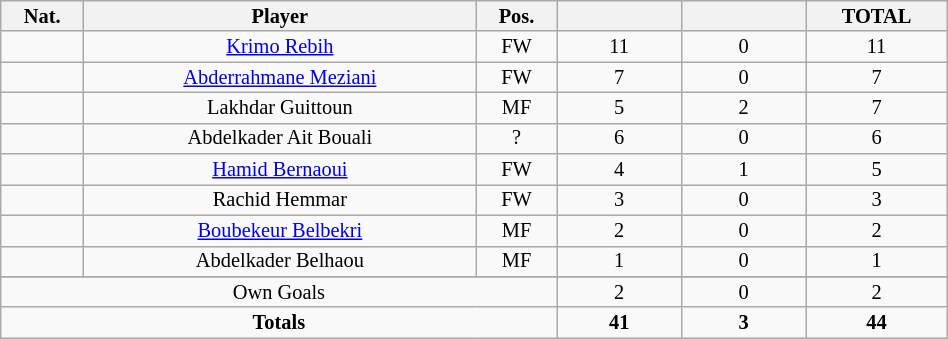<table class="wikitable sortable alternance"  style="font-size:85%; text-align:center; line-height:14px; width:50%;">
<tr>
<th width=10>Nat.</th>
<th width=140>Player</th>
<th width=10>Pos.</th>
<th width=40></th>
<th width=40></th>
<th width=10>TOTAL</th>
</tr>
<tr>
<td></td>
<td><a href='#'>Krimo Rebih</a></td>
<td>FW</td>
<td>11</td>
<td>0</td>
<td>11</td>
</tr>
<tr>
<td></td>
<td><a href='#'>Abderrahmane Meziani</a></td>
<td>FW</td>
<td>7</td>
<td>0</td>
<td>7</td>
</tr>
<tr>
<td></td>
<td>Lakhdar Guittoun</td>
<td>MF</td>
<td>5</td>
<td>2</td>
<td>7</td>
</tr>
<tr>
<td></td>
<td>Abdelkader Ait Bouali</td>
<td>?</td>
<td>6</td>
<td>0</td>
<td>6</td>
</tr>
<tr>
<td></td>
<td><a href='#'>Hamid Bernaoui</a></td>
<td>FW</td>
<td>4</td>
<td>1</td>
<td>5</td>
</tr>
<tr>
<td></td>
<td>Rachid Hemmar</td>
<td>FW</td>
<td>3</td>
<td>0</td>
<td>3</td>
</tr>
<tr>
<td></td>
<td><a href='#'>Boubekeur Belbekri</a></td>
<td>MF</td>
<td>2</td>
<td>0</td>
<td>2</td>
</tr>
<tr>
<td></td>
<td>Abdelkader Belhaou</td>
<td>MF</td>
<td>1</td>
<td>0</td>
<td>1</td>
</tr>
<tr>
</tr>
<tr class="sortbottom">
<td colspan="3">Own Goals</td>
<td>2</td>
<td>0</td>
<td>2</td>
</tr>
<tr class="sortbottom">
<td colspan="3"><strong>Totals</strong></td>
<td><strong>41</strong></td>
<td><strong>3</strong></td>
<td><strong>44</strong></td>
</tr>
</table>
